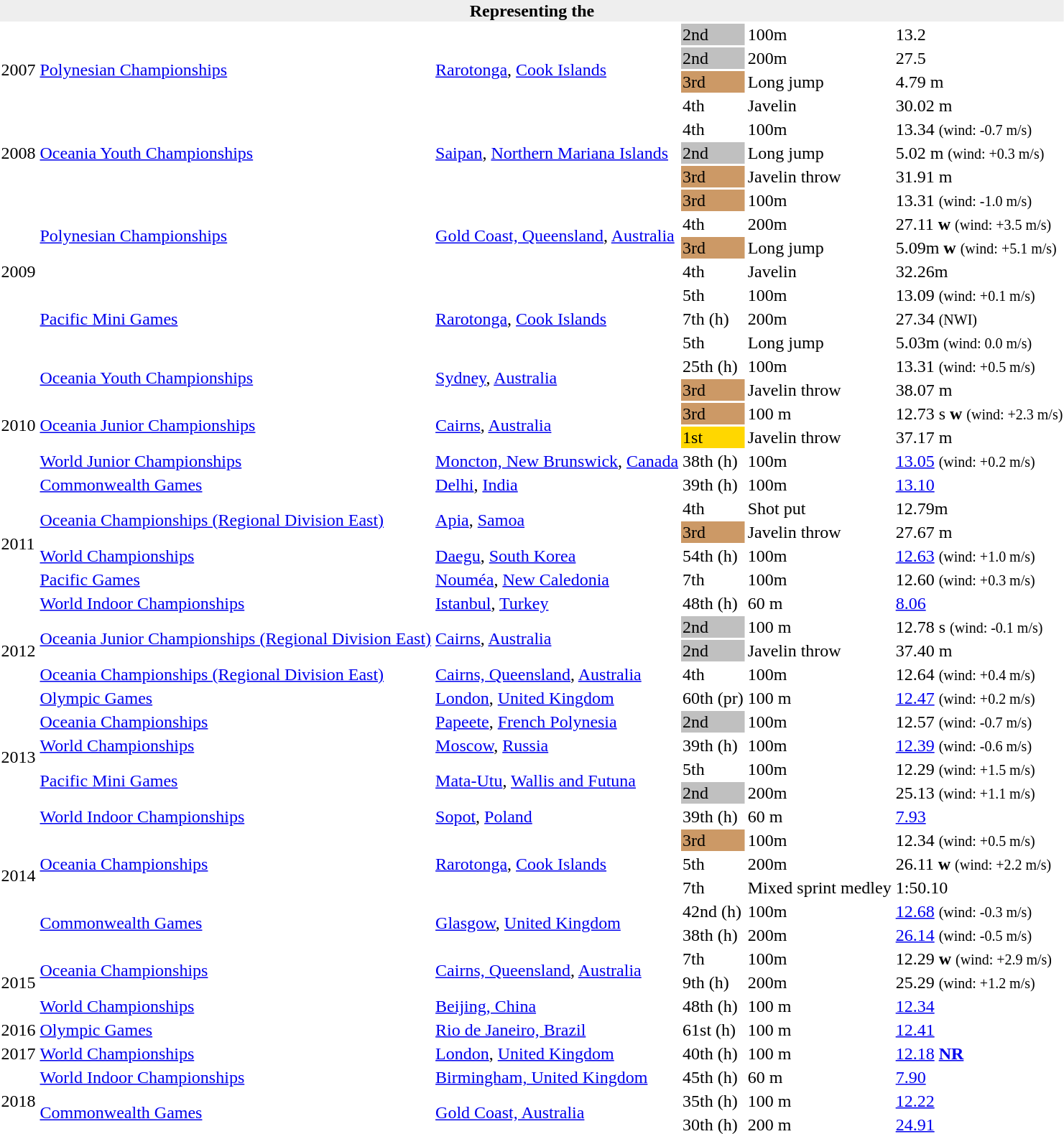<table>
<tr>
<th bgcolor="#eeeeee" colspan="6">Representing the </th>
</tr>
<tr>
<td rowspan=4>2007</td>
<td rowspan=4><a href='#'>Polynesian Championships</a></td>
<td rowspan=4><a href='#'>Rarotonga</a>, <a href='#'>Cook Islands</a></td>
<td bgcolor=silver>2nd</td>
<td>100m</td>
<td>13.2</td>
</tr>
<tr>
<td bgcolor=silver>2nd</td>
<td>200m</td>
<td>27.5</td>
</tr>
<tr>
<td bgcolor="cc9966">3rd</td>
<td>Long jump</td>
<td>4.79 m</td>
</tr>
<tr>
<td>4th</td>
<td>Javelin</td>
<td>30.02 m</td>
</tr>
<tr>
<td rowspan=3>2008</td>
<td rowspan=3><a href='#'>Oceania Youth Championships</a></td>
<td rowspan=3><a href='#'>Saipan</a>, <a href='#'>Northern Mariana Islands</a></td>
<td>4th</td>
<td>100m</td>
<td>13.34 <small>(wind: -0.7 m/s)</small></td>
</tr>
<tr>
<td bgcolor=silver>2nd</td>
<td>Long jump</td>
<td>5.02 m <small>(wind: +0.3 m/s)</small></td>
</tr>
<tr>
<td bgcolor=cc9966>3rd</td>
<td>Javelin throw</td>
<td>31.91 m</td>
</tr>
<tr>
<td rowspan=7>2009</td>
<td rowspan=4><a href='#'>Polynesian Championships</a></td>
<td rowspan=4><a href='#'>Gold Coast, Queensland</a>, <a href='#'>Australia</a></td>
<td bgcolor="cc9966">3rd</td>
<td>100m</td>
<td>13.31 <small>(wind: -1.0 m/s)</small></td>
</tr>
<tr>
<td>4th</td>
<td>200m</td>
<td>27.11 <strong>w</strong> <small>(wind: +3.5 m/s)</small></td>
</tr>
<tr>
<td bgcolor="cc9966">3rd</td>
<td>Long jump</td>
<td>5.09m <strong>w</strong> <small>(wind: +5.1 m/s)</small></td>
</tr>
<tr>
<td>4th</td>
<td>Javelin</td>
<td>32.26m</td>
</tr>
<tr>
<td rowspan=3><a href='#'>Pacific Mini Games</a></td>
<td rowspan=3><a href='#'>Rarotonga</a>, <a href='#'>Cook Islands</a></td>
<td>5th</td>
<td>100m</td>
<td>13.09 <small>(wind: +0.1 m/s)</small></td>
</tr>
<tr>
<td>7th (h)</td>
<td>200m</td>
<td>27.34 <small>(NWI)</small></td>
</tr>
<tr>
<td>5th</td>
<td>Long jump</td>
<td>5.03m <small>(wind: 0.0 m/s)</small></td>
</tr>
<tr>
<td rowspan=6>2010</td>
<td rowspan=2><a href='#'>Oceania Youth Championships</a></td>
<td rowspan=2><a href='#'>Sydney</a>, <a href='#'>Australia</a></td>
<td>25th (h)</td>
<td>100m</td>
<td>13.31 <small>(wind: +0.5 m/s)</small></td>
</tr>
<tr>
<td bgcolor=cc9966>3rd</td>
<td>Javelin throw</td>
<td>38.07 m</td>
</tr>
<tr>
<td rowspan=2><a href='#'>Oceania Junior Championships</a></td>
<td rowspan=2><a href='#'>Cairns</a>, <a href='#'>Australia</a></td>
<td bgcolor=cc9966>3rd</td>
<td>100 m</td>
<td>12.73 s <strong>w</strong> <small>(wind: +2.3 m/s)</small></td>
</tr>
<tr>
<td bgcolor=gold>1st</td>
<td>Javelin throw</td>
<td>37.17 m</td>
</tr>
<tr>
<td><a href='#'>World Junior Championships</a></td>
<td><a href='#'>Moncton, New Brunswick</a>, <a href='#'>Canada</a></td>
<td>38th (h)</td>
<td>100m</td>
<td><a href='#'>13.05</a> <small>(wind: +0.2 m/s)</small></td>
</tr>
<tr>
<td><a href='#'>Commonwealth Games</a></td>
<td><a href='#'>Delhi</a>, <a href='#'>India</a></td>
<td>39th (h)</td>
<td>100m</td>
<td><a href='#'>13.10</a></td>
</tr>
<tr>
<td rowspan=4>2011</td>
<td rowspan=2><a href='#'>Oceania Championships (Regional Division East)</a></td>
<td rowspan=2><a href='#'>Apia</a>, <a href='#'>Samoa</a></td>
<td>4th</td>
<td>Shot put</td>
<td>12.79m</td>
</tr>
<tr>
<td bgcolor=cc9966>3rd</td>
<td>Javelin throw</td>
<td>27.67 m</td>
</tr>
<tr>
<td><a href='#'>World Championships</a></td>
<td><a href='#'>Daegu</a>, <a href='#'>South Korea</a></td>
<td>54th (h)</td>
<td>100m</td>
<td><a href='#'>12.63</a> <small>(wind: +1.0 m/s)</small></td>
</tr>
<tr>
<td><a href='#'>Pacific Games</a></td>
<td><a href='#'>Nouméa</a>, <a href='#'>New Caledonia</a></td>
<td>7th</td>
<td>100m</td>
<td>12.60 <small>(wind: +0.3 m/s)</small></td>
</tr>
<tr>
<td rowspan=5>2012</td>
<td><a href='#'>World Indoor Championships</a></td>
<td><a href='#'>Istanbul</a>, <a href='#'>Turkey</a></td>
<td>48th (h)</td>
<td>60 m</td>
<td><a href='#'>8.06</a></td>
</tr>
<tr>
<td rowspan=2><a href='#'>Oceania Junior Championships (Regional Division East)</a></td>
<td rowspan=2><a href='#'>Cairns</a>, <a href='#'>Australia</a></td>
<td bgcolor=silver>2nd</td>
<td>100 m</td>
<td>12.78 s <small>(wind: -0.1 m/s)</small></td>
</tr>
<tr>
<td bgcolor=silver>2nd</td>
<td>Javelin throw</td>
<td>37.40 m</td>
</tr>
<tr>
<td><a href='#'>Oceania Championships (Regional Division East)</a></td>
<td><a href='#'>Cairns, Queensland</a>, <a href='#'>Australia</a></td>
<td>4th</td>
<td>100m</td>
<td>12.64 <small>(wind: +0.4 m/s)</small></td>
</tr>
<tr>
<td><a href='#'>Olympic Games</a></td>
<td><a href='#'>London</a>, <a href='#'>United Kingdom</a></td>
<td>60th (pr)</td>
<td>100 m</td>
<td><a href='#'>12.47</a> <small>(wind: +0.2 m/s)</small></td>
</tr>
<tr>
<td rowspan=4>2013</td>
<td><a href='#'>Oceania Championships</a></td>
<td><a href='#'>Papeete</a>, <a href='#'>French Polynesia</a></td>
<td bgcolor=silver>2nd</td>
<td>100m</td>
<td>12.57 <small>(wind: -0.7 m/s)</small></td>
</tr>
<tr>
<td><a href='#'>World Championships</a></td>
<td><a href='#'>Moscow</a>, <a href='#'>Russia</a></td>
<td>39th (h)</td>
<td>100m</td>
<td><a href='#'>12.39</a> <small>(wind: -0.6 m/s)</small></td>
</tr>
<tr>
<td rowspan=2><a href='#'>Pacific Mini Games</a></td>
<td rowspan=2><a href='#'>Mata-Utu</a>, <a href='#'>Wallis and Futuna</a></td>
<td>5th</td>
<td>100m</td>
<td>12.29 <small>(wind: +1.5 m/s)</small></td>
</tr>
<tr>
<td bgcolor=silver>2nd</td>
<td>200m</td>
<td>25.13 <small>(wind: +1.1 m/s)</small></td>
</tr>
<tr>
<td rowspan=6>2014</td>
<td><a href='#'>World Indoor Championships</a></td>
<td><a href='#'>Sopot</a>, <a href='#'>Poland</a></td>
<td>39th (h)</td>
<td>60 m</td>
<td><a href='#'>7.93</a></td>
</tr>
<tr>
<td rowspan=3><a href='#'>Oceania Championships</a></td>
<td rowspan=3><a href='#'>Rarotonga</a>, <a href='#'>Cook Islands</a></td>
<td bgcolor="cc9966">3rd</td>
<td>100m</td>
<td>12.34 <small>(wind: +0.5 m/s)</small></td>
</tr>
<tr>
<td>5th</td>
<td>200m</td>
<td>26.11 <strong>w</strong> <small>(wind: +2.2 m/s)</small></td>
</tr>
<tr>
<td>7th</td>
<td>Mixed sprint medley</td>
<td>1:50.10</td>
</tr>
<tr>
<td rowspan=2><a href='#'>Commonwealth Games</a></td>
<td rowspan=2><a href='#'>Glasgow</a>, <a href='#'>United Kingdom</a></td>
<td>42nd (h)</td>
<td>100m</td>
<td><a href='#'>12.68</a> <small>(wind: -0.3 m/s)</small></td>
</tr>
<tr>
<td>38th (h)</td>
<td>200m</td>
<td><a href='#'>26.14</a> <small>(wind: -0.5 m/s)</small></td>
</tr>
<tr>
<td rowspan=3>2015</td>
<td rowspan=2><a href='#'>Oceania Championships</a></td>
<td rowspan=2><a href='#'>Cairns, Queensland</a>, <a href='#'>Australia</a></td>
<td>7th</td>
<td>100m</td>
<td>12.29 <strong>w</strong> <small>(wind: +2.9 m/s)</small></td>
</tr>
<tr>
<td>9th (h)</td>
<td>200m</td>
<td>25.29 <small>(wind: +1.2 m/s)</small></td>
</tr>
<tr>
<td><a href='#'>World Championships</a></td>
<td><a href='#'>Beijing, China</a></td>
<td>48th (h)</td>
<td>100 m</td>
<td><a href='#'>12.34</a></td>
</tr>
<tr>
<td>2016</td>
<td><a href='#'>Olympic Games</a></td>
<td><a href='#'>Rio de Janeiro, Brazil</a></td>
<td>61st (h)</td>
<td>100 m</td>
<td><a href='#'>12.41</a></td>
</tr>
<tr>
<td>2017</td>
<td><a href='#'>World Championships</a></td>
<td><a href='#'>London</a>, <a href='#'>United Kingdom</a></td>
<td>40th (h)</td>
<td>100 m</td>
<td><a href='#'>12.18</a> <strong><a href='#'>NR</a></strong></td>
</tr>
<tr>
<td rowspan=3>2018</td>
<td><a href='#'>World Indoor Championships</a></td>
<td><a href='#'>Birmingham, United Kingdom</a></td>
<td>45th (h)</td>
<td>60 m</td>
<td><a href='#'>7.90</a></td>
</tr>
<tr>
<td rowspan=2><a href='#'>Commonwealth Games</a></td>
<td rowspan=2><a href='#'>Gold Coast, Australia</a></td>
<td>35th (h)</td>
<td>100 m</td>
<td><a href='#'>12.22</a></td>
</tr>
<tr>
<td>30th (h)</td>
<td>200 m</td>
<td><a href='#'>24.91</a></td>
</tr>
</table>
